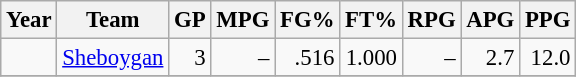<table class="wikitable sortable" style="font-size:95%; text-align:right;">
<tr>
<th>Year</th>
<th>Team</th>
<th>GP</th>
<th>MPG</th>
<th>FG%</th>
<th>FT%</th>
<th>RPG</th>
<th>APG</th>
<th>PPG</th>
</tr>
<tr>
<td style="text-align:left;"></td>
<td style="text-align:left;"><a href='#'>Sheboygan</a></td>
<td>3</td>
<td>–</td>
<td>.516</td>
<td>1.000</td>
<td>–</td>
<td>2.7</td>
<td>12.0</td>
</tr>
<tr>
</tr>
</table>
